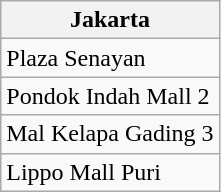<table class="wikitable">
<tr>
<th>Jakarta</th>
</tr>
<tr>
<td>Plaza Senayan</td>
</tr>
<tr>
<td>Pondok Indah Mall 2</td>
</tr>
<tr>
<td>Mal Kelapa Gading 3</td>
</tr>
<tr>
<td>Lippo Mall Puri</td>
</tr>
</table>
